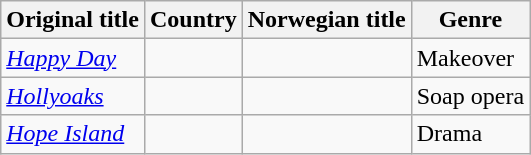<table class="wikitable">
<tr>
<th>Original title</th>
<th>Country</th>
<th>Norwegian title</th>
<th>Genre</th>
</tr>
<tr>
<td><em><a href='#'>Happy Day</a></em></td>
<td></td>
<td></td>
<td>Makeover</td>
</tr>
<tr>
<td><em><a href='#'>Hollyoaks</a></em></td>
<td></td>
<td></td>
<td>Soap opera</td>
</tr>
<tr>
<td><em><a href='#'>Hope Island</a></em></td>
<td></td>
<td></td>
<td>Drama</td>
</tr>
</table>
